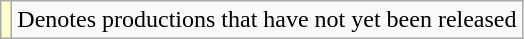<table class="wikitable">
<tr>
<td style="background:#ffc;"></td>
<td>Denotes productions that have not yet been released</td>
</tr>
</table>
